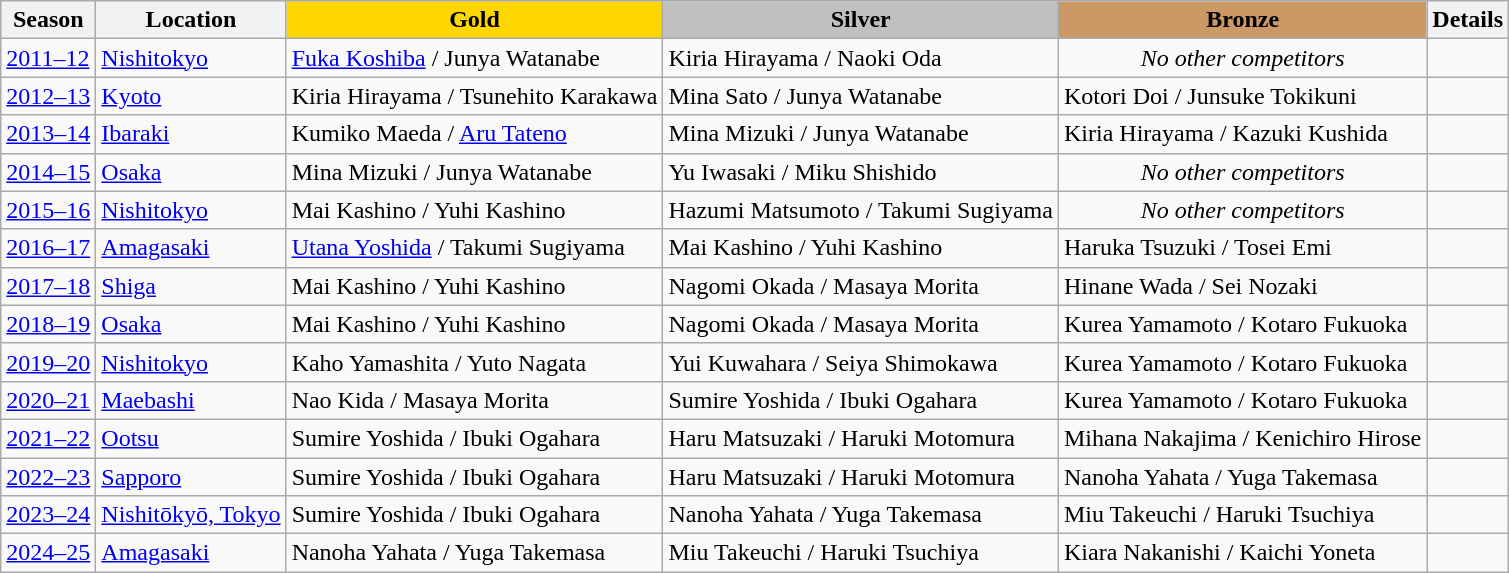<table class="wikitable">
<tr>
<th>Season</th>
<th>Location</th>
<td align=center bgcolor=gold><strong>Gold</strong></td>
<td align=center bgcolor=silver><strong>Silver</strong></td>
<td align=center bgcolor=cc9966><strong>Bronze</strong></td>
<th>Details</th>
</tr>
<tr>
<td><a href='#'>2011–12</a></td>
<td><a href='#'>Nishitokyo</a></td>
<td><a href='#'>Fuka Koshiba</a> / Junya Watanabe</td>
<td>Kiria Hirayama / Naoki Oda</td>
<td align=center><em>No other competitors</em></td>
<td></td>
</tr>
<tr>
<td><a href='#'>2012–13</a></td>
<td><a href='#'>Kyoto</a></td>
<td>Kiria Hirayama / Tsunehito Karakawa</td>
<td>Mina Sato / Junya Watanabe</td>
<td>Kotori Doi / Junsuke Tokikuni</td>
<td></td>
</tr>
<tr>
<td><a href='#'>2013–14</a></td>
<td><a href='#'>Ibaraki</a></td>
<td>Kumiko Maeda / <a href='#'>Aru Tateno</a></td>
<td>Mina Mizuki / Junya Watanabe</td>
<td>Kiria Hirayama / Kazuki Kushida</td>
<td></td>
</tr>
<tr>
<td><a href='#'>2014–15</a></td>
<td><a href='#'>Osaka</a></td>
<td>Mina Mizuki / Junya Watanabe</td>
<td>Yu Iwasaki / Miku Shishido</td>
<td align=center><em>No other competitors</em></td>
<td></td>
</tr>
<tr>
<td><a href='#'>2015–16</a></td>
<td><a href='#'>Nishitokyo</a></td>
<td>Mai Kashino / Yuhi Kashino</td>
<td>Hazumi Matsumoto / Takumi Sugiyama</td>
<td align=center><em>No other competitors</em></td>
<td></td>
</tr>
<tr>
<td><a href='#'>2016–17</a></td>
<td><a href='#'>Amagasaki</a></td>
<td><a href='#'>Utana Yoshida</a> / Takumi Sugiyama</td>
<td>Mai Kashino / Yuhi Kashino</td>
<td>Haruka Tsuzuki / Tosei Emi</td>
<td></td>
</tr>
<tr>
<td><a href='#'>2017–18</a></td>
<td><a href='#'>Shiga</a></td>
<td>Mai Kashino / Yuhi Kashino</td>
<td>Nagomi Okada / Masaya Morita</td>
<td>Hinane Wada / Sei Nozaki</td>
<td></td>
</tr>
<tr>
<td><a href='#'>2018–19</a></td>
<td><a href='#'>Osaka</a></td>
<td>Mai Kashino / Yuhi Kashino</td>
<td>Nagomi Okada / Masaya Morita</td>
<td>Kurea Yamamoto / Kotaro Fukuoka</td>
<td></td>
</tr>
<tr>
<td><a href='#'>2019–20</a></td>
<td><a href='#'>Nishitokyo</a></td>
<td>Kaho Yamashita / Yuto Nagata</td>
<td>Yui Kuwahara / Seiya Shimokawa</td>
<td>Kurea Yamamoto / Kotaro Fukuoka</td>
<td></td>
</tr>
<tr>
<td><a href='#'>2020–21</a></td>
<td><a href='#'>Maebashi</a></td>
<td>Nao Kida / Masaya Morita</td>
<td>Sumire Yoshida / Ibuki Ogahara</td>
<td>Kurea Yamamoto / Kotaro Fukuoka</td>
<td></td>
</tr>
<tr>
<td><a href='#'>2021–22</a></td>
<td><a href='#'>Ootsu</a></td>
<td>Sumire Yoshida / Ibuki Ogahara</td>
<td>Haru Matsuzaki / Haruki Motomura</td>
<td>Mihana Nakajima / Kenichiro Hirose</td>
<td></td>
</tr>
<tr>
<td><a href='#'>2022–23</a></td>
<td><a href='#'>Sapporo</a></td>
<td>Sumire Yoshida / Ibuki Ogahara</td>
<td>Haru Matsuzaki / Haruki Motomura</td>
<td>Nanoha Yahata / Yuga Takemasa</td>
<td></td>
</tr>
<tr>
<td><a href='#'>2023–24</a></td>
<td><a href='#'>Nishitōkyō, Tokyo</a></td>
<td>Sumire Yoshida / Ibuki Ogahara</td>
<td>Nanoha Yahata / Yuga Takemasa</td>
<td>Miu Takeuchi / Haruki Tsuchiya</td>
<td></td>
</tr>
<tr>
<td><a href='#'>2024–25</a></td>
<td><a href='#'>Amagasaki</a></td>
<td>Nanoha Yahata / Yuga Takemasa</td>
<td>Miu Takeuchi / Haruki Tsuchiya</td>
<td>Kiara Nakanishi / Kaichi Yoneta</td>
<td></td>
</tr>
</table>
